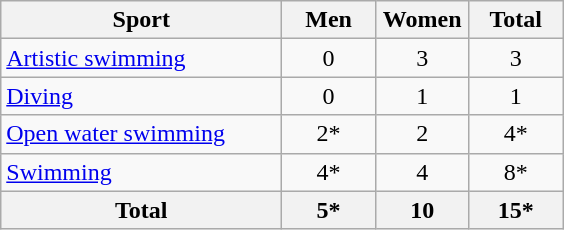<table class="wikitable sortable" style="text-align:center;">
<tr>
<th width=180>Sport</th>
<th width=55>Men</th>
<th width=55>Women</th>
<th width=55>Total</th>
</tr>
<tr>
<td align=left><a href='#'>Artistic swimming</a></td>
<td>0</td>
<td>3</td>
<td>3</td>
</tr>
<tr>
<td align=left><a href='#'>Diving</a></td>
<td>0</td>
<td>1</td>
<td>1</td>
</tr>
<tr>
<td align=left><a href='#'>Open water swimming</a></td>
<td>2*</td>
<td>2</td>
<td>4*</td>
</tr>
<tr>
<td align=left><a href='#'>Swimming</a></td>
<td>4*</td>
<td>4</td>
<td>8*</td>
</tr>
<tr>
<th>Total</th>
<th>5*</th>
<th>10</th>
<th>15*</th>
</tr>
</table>
